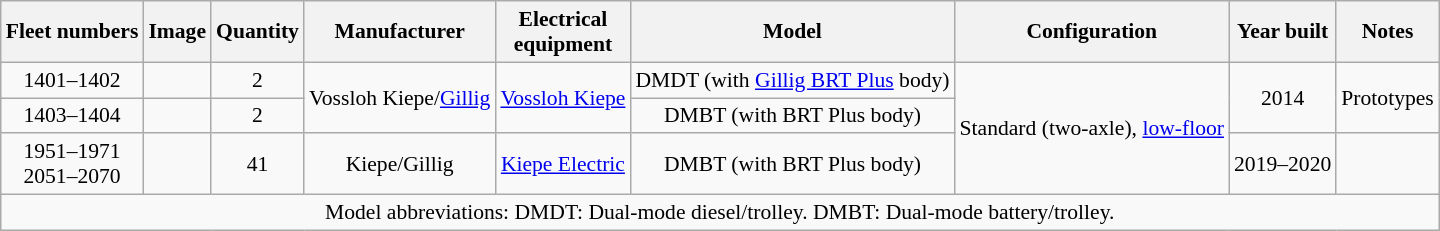<table class="wikitable" style="font-size:90%;text-align:center;">
<tr>
<th>Fleet numbers</th>
<th>Image</th>
<th>Quantity</th>
<th>Manufacturer</th>
<th>Electrical<br>equipment</th>
<th>Model</th>
<th>Configuration</th>
<th>Year built</th>
<th>Notes</th>
</tr>
<tr>
<td>1401–1402</td>
<td></td>
<td>2</td>
<td rowspan=2>Vossloh Kiepe/<a href='#'>Gillig</a></td>
<td rowspan=2><a href='#'>Vossloh Kiepe</a></td>
<td>DMDT (with <a href='#'>Gillig BRT Plus</a> body)</td>
<td rowspan=3>Standard (two-axle), <a href='#'>low-floor</a></td>
<td rowspan=2>2014</td>
<td rowspan=2>Prototypes</td>
</tr>
<tr>
<td>1403–1404</td>
<td></td>
<td>2</td>
<td>DMBT (with BRT Plus body)</td>
</tr>
<tr>
<td>1951–1971<br>2051–2070</td>
<td></td>
<td>41</td>
<td>Kiepe/Gillig</td>
<td><a href='#'>Kiepe Electric</a></td>
<td>DMBT (with BRT Plus body)</td>
<td>2019–2020</td>
<td></td>
</tr>
<tr>
<td colspan="9">Model abbreviations:  DMDT: Dual-mode diesel/trolley.  DMBT: Dual-mode battery/trolley.</td>
</tr>
</table>
